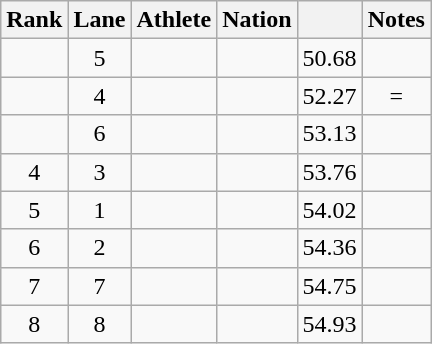<table class="wikitable sortable" style="text-align:center">
<tr>
<th scope="col">Rank</th>
<th scope="col">Lane</th>
<th scope="col">Athlete</th>
<th scope="col">Nation</th>
<th scope="col"></th>
<th scope="col">Notes</th>
</tr>
<tr>
<td></td>
<td>5</td>
<td style="text-align:left"></td>
<td style="text-align:left"></td>
<td>50.68</td>
<td></td>
</tr>
<tr>
<td></td>
<td>4</td>
<td style="text-align:left"></td>
<td style="text-align:left"></td>
<td>52.27</td>
<td>=</td>
</tr>
<tr>
<td></td>
<td>6</td>
<td style="text-align:left"></td>
<td style="text-align:left"></td>
<td>53.13</td>
<td></td>
</tr>
<tr>
<td>4</td>
<td>3</td>
<td style="text-align:left"></td>
<td style="text-align:left"></td>
<td>53.76</td>
<td></td>
</tr>
<tr>
<td>5</td>
<td>1</td>
<td style="text-align:left"></td>
<td style="text-align:left"></td>
<td>54.02</td>
<td></td>
</tr>
<tr>
<td>6</td>
<td>2</td>
<td style="text-align:left"></td>
<td style="text-align:left"></td>
<td>54.36</td>
<td></td>
</tr>
<tr>
<td>7</td>
<td>7</td>
<td style="text-align:left"></td>
<td style="text-align:left"></td>
<td>54.75</td>
<td></td>
</tr>
<tr>
<td>8</td>
<td>8</td>
<td style="text-align:left"></td>
<td style="text-align:left"></td>
<td>54.93</td>
<td></td>
</tr>
</table>
